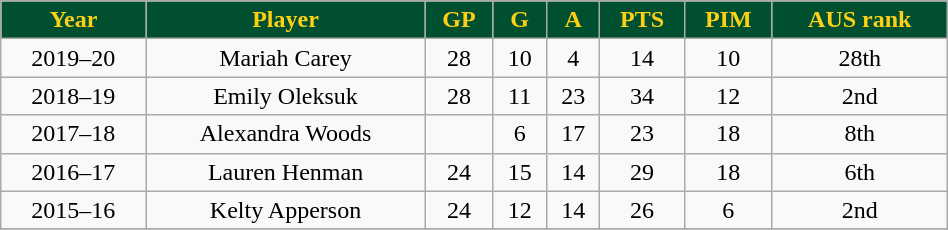<table class="wikitable" width="50%">
<tr align="center"  style=" background:#00502F;color:#FDD017;">
<td><strong>Year</strong></td>
<td><strong>Player</strong></td>
<td><strong>GP</strong></td>
<td><strong>G</strong></td>
<td><strong>A</strong></td>
<td><strong>PTS</strong></td>
<td><strong>PIM</strong></td>
<td><strong>AUS rank</strong></td>
</tr>
<tr align="center" bgcolor="">
<td>2019–20</td>
<td>Mariah Carey</td>
<td>28</td>
<td>10</td>
<td>4</td>
<td>14</td>
<td>10</td>
<td>28th</td>
</tr>
<tr align="center" bgcolor="">
<td>2018–19</td>
<td>Emily Oleksuk</td>
<td>28</td>
<td>11</td>
<td>23</td>
<td>34</td>
<td>12</td>
<td>2nd</td>
</tr>
<tr align="center" bgcolor="">
<td>2017–18</td>
<td>Alexandra Woods</td>
<td></td>
<td>6</td>
<td>17</td>
<td>23</td>
<td>18</td>
<td>8th</td>
</tr>
<tr align="center" bgcolor="">
<td>2016–17</td>
<td>Lauren Henman</td>
<td>24</td>
<td>15</td>
<td>14</td>
<td>29</td>
<td>18</td>
<td>6th</td>
</tr>
<tr align="center" bgcolor="">
<td>2015–16</td>
<td>Kelty Apperson</td>
<td>24</td>
<td>12</td>
<td>14</td>
<td>26</td>
<td>6</td>
<td>2nd</td>
</tr>
<tr align="center" bgcolor="">
</tr>
</table>
